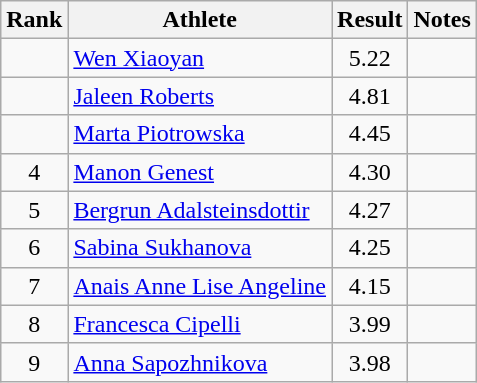<table class="wikitable sortable" style="text-align:center">
<tr>
<th>Rank</th>
<th>Athlete</th>
<th>Result</th>
<th>Notes</th>
</tr>
<tr>
<td></td>
<td style="text-align:left"><a href='#'>Wen Xiaoyan</a><br></td>
<td>5.22</td>
<td></td>
</tr>
<tr>
<td></td>
<td style="text-align:left"><a href='#'>Jaleen Roberts</a><br></td>
<td>4.81</td>
<td></td>
</tr>
<tr>
<td></td>
<td style="text-align:left"><a href='#'>Marta Piotrowska</a><br></td>
<td>4.45</td>
<td></td>
</tr>
<tr>
<td>4</td>
<td style="text-align:left"><a href='#'>Manon Genest</a><br></td>
<td>4.30</td>
<td></td>
</tr>
<tr>
<td>5</td>
<td style="text-align:left"><a href='#'>Bergrun Adalsteinsdottir</a><br></td>
<td>4.27</td>
<td></td>
</tr>
<tr>
<td>6</td>
<td style="text-align:left"><a href='#'>Sabina Sukhanova</a><br></td>
<td>4.25</td>
<td></td>
</tr>
<tr>
<td>7</td>
<td style="text-align:left"><a href='#'>Anais Anne Lise Angeline</a><br></td>
<td>4.15</td>
<td></td>
</tr>
<tr>
<td>8</td>
<td style="text-align:left"><a href='#'>Francesca Cipelli</a><br></td>
<td>3.99</td>
<td></td>
</tr>
<tr>
<td>9</td>
<td style="text-align:left"><a href='#'>Anna Sapozhnikova</a><br></td>
<td>3.98</td>
<td></td>
</tr>
</table>
